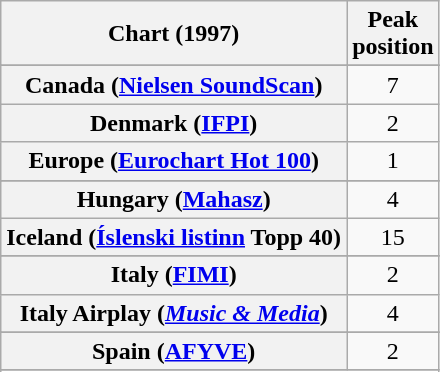<table class="wikitable sortable plainrowheaders" style="text-align:center">
<tr>
<th>Chart (1997)</th>
<th>Peak<br>position</th>
</tr>
<tr>
</tr>
<tr>
</tr>
<tr>
</tr>
<tr>
</tr>
<tr>
</tr>
<tr>
</tr>
<tr>
<th scope="row">Canada (<a href='#'>Nielsen SoundScan</a>)</th>
<td>7</td>
</tr>
<tr>
<th scope="row">Denmark (<a href='#'>IFPI</a>)</th>
<td>2</td>
</tr>
<tr>
<th scope="row">Europe (<a href='#'>Eurochart Hot 100</a>)</th>
<td>1</td>
</tr>
<tr>
</tr>
<tr>
</tr>
<tr>
</tr>
<tr>
<th scope="row">Hungary (<a href='#'>Mahasz</a>)</th>
<td>4</td>
</tr>
<tr>
<th scope="row">Iceland (<a href='#'>Íslenski listinn</a> Topp 40)</th>
<td>15</td>
</tr>
<tr>
</tr>
<tr>
<th scope="row">Italy (<a href='#'>FIMI</a>)</th>
<td>2</td>
</tr>
<tr>
<th scope="row">Italy Airplay (<em><a href='#'>Music & Media</a></em>)</th>
<td>4</td>
</tr>
<tr>
</tr>
<tr>
</tr>
<tr>
</tr>
<tr>
</tr>
<tr>
</tr>
<tr>
<th scope="row">Spain (<a href='#'>AFYVE</a>)</th>
<td>2</td>
</tr>
<tr>
</tr>
<tr>
</tr>
<tr>
</tr>
<tr>
</tr>
<tr>
</tr>
<tr>
</tr>
<tr>
</tr>
<tr>
</tr>
</table>
